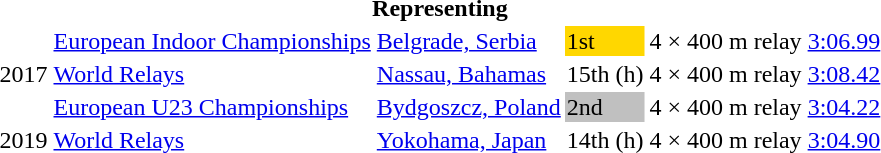<table>
<tr>
<th colspan="6">Representing </th>
</tr>
<tr>
<td rowspan=3>2017</td>
<td><a href='#'>European Indoor Championships</a></td>
<td><a href='#'>Belgrade, Serbia</a></td>
<td bgcolor="gold">1st</td>
<td>4 × 400 m relay</td>
<td><a href='#'>3:06.99</a></td>
</tr>
<tr>
<td><a href='#'>World Relays</a></td>
<td><a href='#'>Nassau, Bahamas</a></td>
<td>15th (h)</td>
<td>4 × 400 m relay</td>
<td><a href='#'>3:08.42</a></td>
</tr>
<tr>
<td><a href='#'>European U23 Championships</a></td>
<td><a href='#'>Bydgoszcz, Poland</a></td>
<td bgcolor=silver>2nd</td>
<td>4 × 400 m relay</td>
<td><a href='#'>3:04.22</a></td>
</tr>
<tr>
<td>2019</td>
<td><a href='#'>World Relays</a></td>
<td><a href='#'>Yokohama, Japan</a></td>
<td>14th (h)</td>
<td>4 × 400 m relay</td>
<td><a href='#'>3:04.90</a></td>
</tr>
</table>
